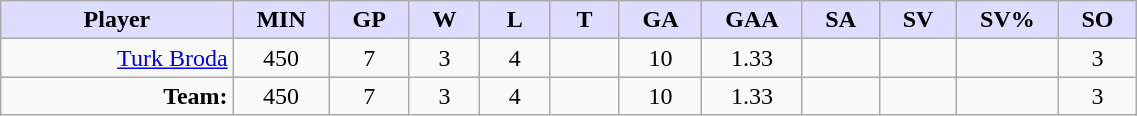<table style="width:60%;" class="wikitable sortable">
<tr>
<th style="background:#ddf; width:10%;">Player</th>
<th style="width:3%; background:#ddf;">MIN</th>
<th style="width:3%; background:#ddf;">GP</th>
<th style="width:3%; background:#ddf;">W</th>
<th style="width:3%; background:#ddf;">L</th>
<th style="width:3%; background:#ddf;">T</th>
<th style="width:3%; background:#ddf;">GA</th>
<th style="width:3%; background:#ddf;">GAA</th>
<th style="width:3%; background:#ddf;">SA</th>
<th style="width:3%; background:#ddf;">SV</th>
<th style="width:3%; background:#ddf;">SV%</th>
<th style="width:3%; background:#ddf;">SO</th>
</tr>
<tr style="text-align:center;">
<td style="text-align:right;"><a href='#'>Turk Broda</a></td>
<td>450</td>
<td>7</td>
<td>3</td>
<td>4</td>
<td></td>
<td>10</td>
<td>1.33</td>
<td></td>
<td></td>
<td></td>
<td>3</td>
</tr>
<tr style="text-align:center;">
<td style="text-align:right;"><strong>Team:</strong></td>
<td>450</td>
<td>7</td>
<td>3</td>
<td>4</td>
<td></td>
<td>10</td>
<td>1.33</td>
<td></td>
<td></td>
<td></td>
<td>3</td>
</tr>
</table>
